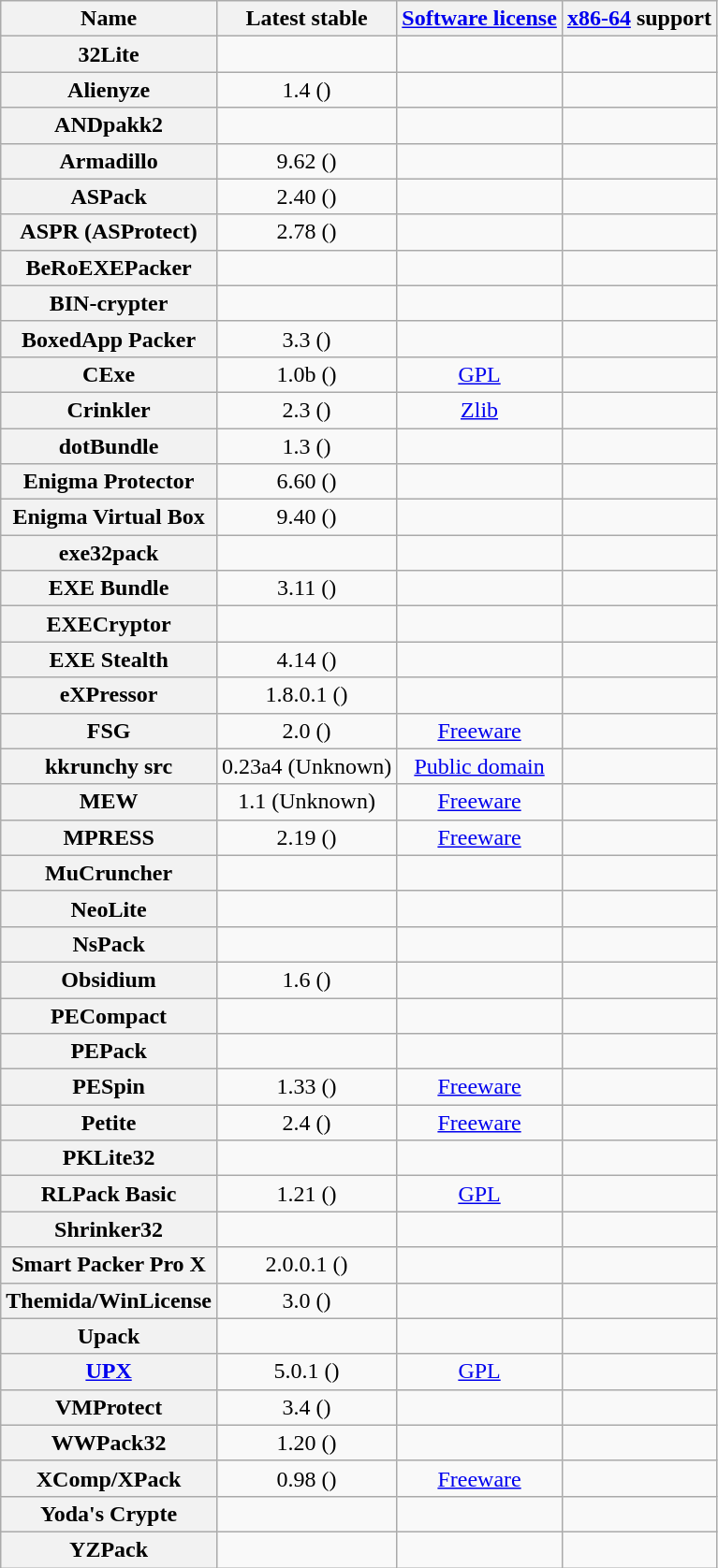<table class="sortable wikitable" style="text-align:center">
<tr>
<th>Name</th>
<th>Latest stable</th>
<th><a href='#'>Software license</a></th>
<th><a href='#'>x86-64</a> support</th>
</tr>
<tr>
<th>32Lite</th>
<td></td>
<td></td>
<td></td>
</tr>
<tr>
<th>Alienyze</th>
<td>1.4 ()</td>
<td></td>
<td></td>
</tr>
<tr>
<th>ANDpakk2</th>
<td></td>
<td></td>
<td></td>
</tr>
<tr>
<th>Armadillo</th>
<td>9.62 ()</td>
<td></td>
<td></td>
</tr>
<tr>
<th>ASPack</th>
<td>2.40 ()</td>
<td></td>
<td></td>
</tr>
<tr>
<th>ASPR (ASProtect)</th>
<td>2.78 ()</td>
<td></td>
<td></td>
</tr>
<tr>
<th>BeRoEXEPacker</th>
<td></td>
<td></td>
<td></td>
</tr>
<tr>
<th>BIN-crypter</th>
<td></td>
<td></td>
<td></td>
</tr>
<tr>
<th>BoxedApp Packer</th>
<td>3.3 ()</td>
<td></td>
<td></td>
</tr>
<tr>
<th>CExe</th>
<td>1.0b ()</td>
<td><a href='#'>GPL</a></td>
<td></td>
</tr>
<tr>
<th>Crinkler</th>
<td>2.3 ()</td>
<td><a href='#'>Zlib</a></td>
<td></td>
</tr>
<tr>
<th>dotBundle</th>
<td>1.3 ()</td>
<td></td>
<td></td>
</tr>
<tr>
<th>Enigma Protector</th>
<td>6.60 ()</td>
<td></td>
<td></td>
</tr>
<tr>
<th>Enigma Virtual Box</th>
<td>9.40 ()</td>
<td></td>
<td></td>
</tr>
<tr>
<th>exe32pack</th>
<td></td>
<td></td>
<td></td>
</tr>
<tr>
<th>EXE Bundle</th>
<td>3.11 ()</td>
<td></td>
<td></td>
</tr>
<tr>
<th>EXECryptor</th>
<td></td>
<td></td>
<td></td>
</tr>
<tr>
<th>EXE Stealth</th>
<td>4.14 ()</td>
<td></td>
<td></td>
</tr>
<tr>
<th>eXPressor</th>
<td>1.8.0.1 ()</td>
<td></td>
<td></td>
</tr>
<tr>
<th>FSG</th>
<td>2.0 ()</td>
<td><a href='#'>Freeware</a></td>
<td></td>
</tr>
<tr>
<th>kkrunchy src</th>
<td>0.23a4 (Unknown)</td>
<td><a href='#'>Public domain</a></td>
<td></td>
</tr>
<tr>
<th>MEW</th>
<td>1.1 (Unknown)</td>
<td><a href='#'>Freeware</a></td>
<td></td>
</tr>
<tr>
<th>MPRESS</th>
<td>2.19 ()</td>
<td><a href='#'>Freeware</a></td>
<td></td>
</tr>
<tr>
<th>MuCruncher</th>
<td></td>
<td></td>
<td></td>
</tr>
<tr>
<th>NeoLite</th>
<td></td>
<td></td>
<td></td>
</tr>
<tr>
<th>NsPack</th>
<td></td>
<td></td>
<td></td>
</tr>
<tr>
<th>Obsidium</th>
<td>1.6 ()</td>
<td></td>
<td></td>
</tr>
<tr>
<th>PECompact</th>
<td></td>
<td></td>
<td></td>
</tr>
<tr>
<th>PEPack</th>
<td></td>
<td></td>
<td></td>
</tr>
<tr>
<th>PESpin</th>
<td>1.33 ()</td>
<td><a href='#'>Freeware</a></td>
<td></td>
</tr>
<tr>
<th>Petite</th>
<td>2.4 ()</td>
<td><a href='#'>Freeware</a></td>
<td></td>
</tr>
<tr>
<th>PKLite32</th>
<td></td>
<td></td>
<td></td>
</tr>
<tr>
<th>RLPack Basic</th>
<td>1.21 ()</td>
<td><a href='#'>GPL</a></td>
<td></td>
</tr>
<tr>
<th>Shrinker32</th>
<td></td>
<td></td>
<td></td>
</tr>
<tr>
<th>Smart Packer Pro X</th>
<td>2.0.0.1 ()</td>
<td></td>
<td></td>
</tr>
<tr>
<th>Themida/WinLicense</th>
<td>3.0 ()</td>
<td></td>
<td></td>
</tr>
<tr>
<th>Upack</th>
<td></td>
<td></td>
<td></td>
</tr>
<tr>
<th><a href='#'>UPX</a></th>
<td>5.0.1 ()</td>
<td><a href='#'>GPL</a></td>
<td></td>
</tr>
<tr>
<th>VMProtect</th>
<td>3.4 ()</td>
<td></td>
<td></td>
</tr>
<tr>
<th>WWPack32</th>
<td>1.20 ()</td>
<td></td>
<td></td>
</tr>
<tr>
<th>XComp/XPack</th>
<td>0.98 ()</td>
<td><a href='#'>Freeware</a></td>
<td></td>
</tr>
<tr>
<th>Yoda's Crypte</th>
<td></td>
<td></td>
<td></td>
</tr>
<tr>
<th>YZPack</th>
<td></td>
<td></td>
<td></td>
</tr>
</table>
